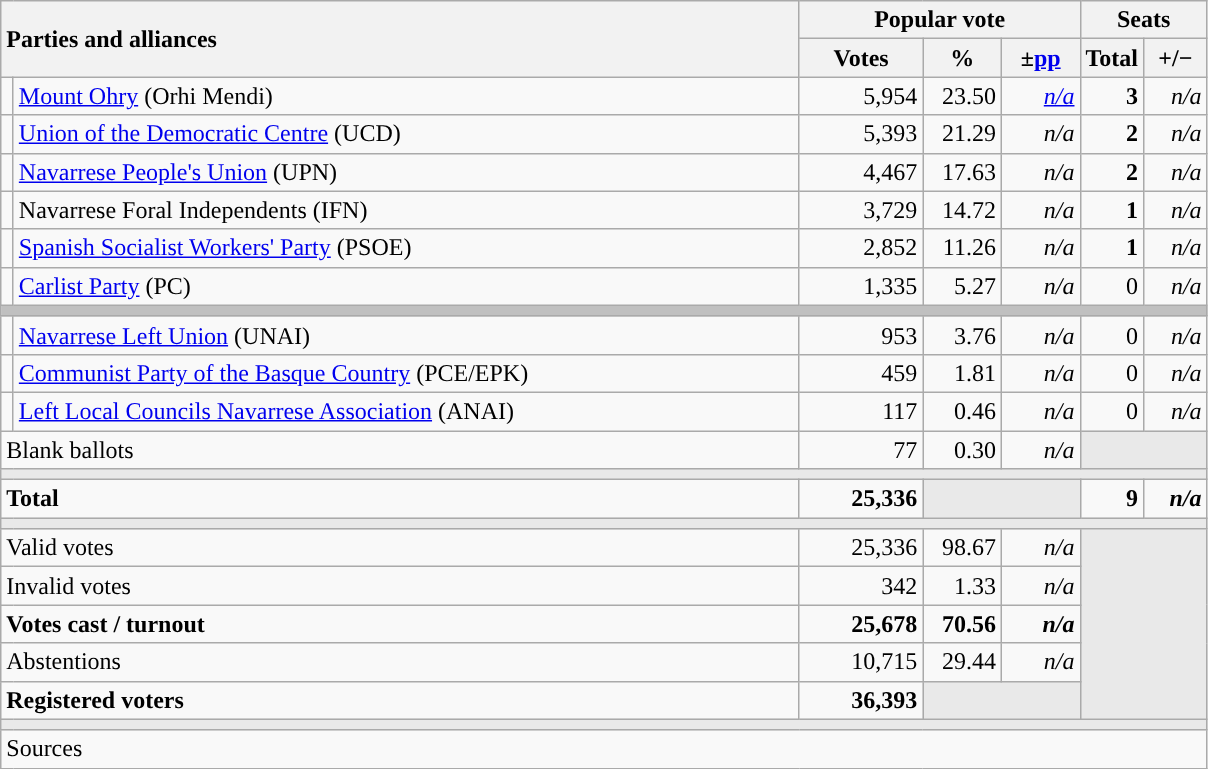<table class="wikitable" style="text-align:right;">
<tr>
<th style="text-align:left;" rowspan="2" colspan="2" width="525">Parties and alliances</th>
<th colspan="3">Popular vote</th>
<th colspan="2">Seats</th>
</tr>
<tr>
<th width="75">Votes</th>
<th width="45">%</th>
<th width="45">±<a href='#'>pp</a></th>
<th width="35">Total</th>
<th width="35">+/−</th>
</tr>
<tr>
<td width="1" style="color:inherit;background:"></td>
<td align="left"><a href='#'>Mount Ohry</a> (Orhi Mendi)</td>
<td>5,954</td>
<td>23.50</td>
<td><em><a href='#'>n/a</a></em></td>
<td><strong>3</strong></td>
<td><em>n/a</em></td>
</tr>
<tr>
<td style="color:inherit;background:"></td>
<td align="left"><a href='#'>Union of the Democratic Centre</a> (UCD)</td>
<td>5,393</td>
<td>21.29</td>
<td><em>n/a</em></td>
<td><strong>2</strong></td>
<td><em>n/a</em></td>
</tr>
<tr>
<td style="color:inherit;background:"></td>
<td align="left"><a href='#'>Navarrese People's Union</a> (UPN)</td>
<td>4,467</td>
<td>17.63</td>
<td><em>n/a</em></td>
<td><strong>2</strong></td>
<td><em>n/a</em></td>
</tr>
<tr>
<td style="color:inherit;background:"></td>
<td align="left">Navarrese Foral Independents (IFN)</td>
<td>3,729</td>
<td>14.72</td>
<td><em>n/a</em></td>
<td><strong>1</strong></td>
<td><em>n/a</em></td>
</tr>
<tr>
<td style="color:inherit;background:"></td>
<td align="left"><a href='#'>Spanish Socialist Workers' Party</a> (PSOE)</td>
<td>2,852</td>
<td>11.26</td>
<td><em>n/a</em></td>
<td><strong>1</strong></td>
<td><em>n/a</em></td>
</tr>
<tr>
<td style="color:inherit;background:"></td>
<td align="left"><a href='#'>Carlist Party</a> (PC)</td>
<td>1,335</td>
<td>5.27</td>
<td><em>n/a</em></td>
<td>0</td>
<td><em>n/a</em></td>
</tr>
<tr>
<td colspan="7" bgcolor="#C0C0C0"></td>
</tr>
<tr>
<td style="color:inherit;background:"></td>
<td align="left"><a href='#'>Navarrese Left Union</a> (UNAI)</td>
<td>953</td>
<td>3.76</td>
<td><em>n/a</em></td>
<td>0</td>
<td><em>n/a</em></td>
</tr>
<tr>
<td style="color:inherit;background:"></td>
<td align="left"><a href='#'>Communist Party of the Basque Country</a> (PCE/EPK)</td>
<td>459</td>
<td>1.81</td>
<td><em>n/a</em></td>
<td>0</td>
<td><em>n/a</em></td>
</tr>
<tr>
<td style="color:inherit;background:"></td>
<td align="left"><a href='#'>Left Local Councils Navarrese Association</a> (ANAI)</td>
<td>117</td>
<td>0.46</td>
<td><em>n/a</em></td>
<td>0</td>
<td><em>n/a</em></td>
</tr>
<tr>
<td align="left" colspan="2">Blank ballots</td>
<td>77</td>
<td>0.30</td>
<td><em>n/a</em></td>
<td bgcolor="#E9E9E9" colspan="2"></td>
</tr>
<tr>
<td colspan="7" bgcolor="#E9E9E9"></td>
</tr>
<tr style="font-weight:bold;">
<td align="left" colspan="2">Total</td>
<td>25,336</td>
<td bgcolor="#E9E9E9" colspan="2"></td>
<td>9</td>
<td><em>n/a</em></td>
</tr>
<tr>
<td colspan="7" bgcolor="#E9E9E9"></td>
</tr>
<tr>
<td align="left" colspan="2">Valid votes</td>
<td>25,336</td>
<td>98.67</td>
<td><em>n/a</em></td>
<td bgcolor="#E9E9E9" colspan="2" rowspan="5"></td>
</tr>
<tr>
<td align="left" colspan="2">Invalid votes</td>
<td>342</td>
<td>1.33</td>
<td><em>n/a</em></td>
</tr>
<tr style="font-weight:bold;">
<td align="left" colspan="2">Votes cast / turnout</td>
<td>25,678</td>
<td>70.56</td>
<td><em>n/a</em></td>
</tr>
<tr>
<td align="left" colspan="2">Abstentions</td>
<td>10,715</td>
<td>29.44</td>
<td><em>n/a</em></td>
</tr>
<tr style="font-weight:bold;">
<td align="left" colspan="2">Registered voters</td>
<td>36,393</td>
<td bgcolor="#E9E9E9" colspan="2"></td>
</tr>
<tr>
<td colspan="7" bgcolor="#E9E9E9"></td>
</tr>
<tr>
<td align="left" colspan="7">Sources</td>
</tr>
</table>
